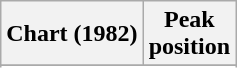<table class="wikitable sortable">
<tr>
<th>Chart (1982)</th>
<th>Peak<br>position</th>
</tr>
<tr>
</tr>
<tr>
</tr>
</table>
